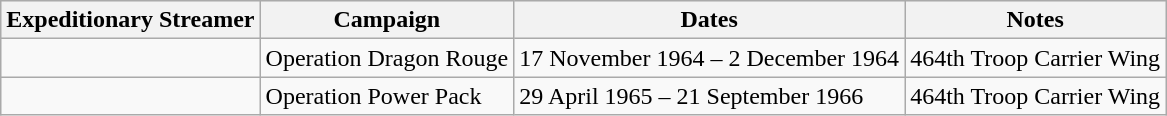<table class="wikitable">
<tr style="background:#efefef;">
<th>Expeditionary Streamer</th>
<th>Campaign</th>
<th>Dates</th>
<th>Notes</th>
</tr>
<tr>
<td></td>
<td>Operation Dragon Rouge</td>
<td>17 November 1964 – 2 December 1964</td>
<td>464th Troop Carrier Wing</td>
</tr>
<tr>
<td></td>
<td>Operation Power Pack</td>
<td>29 April 1965 – 21 September 1966</td>
<td>464th Troop Carrier Wing</td>
</tr>
</table>
